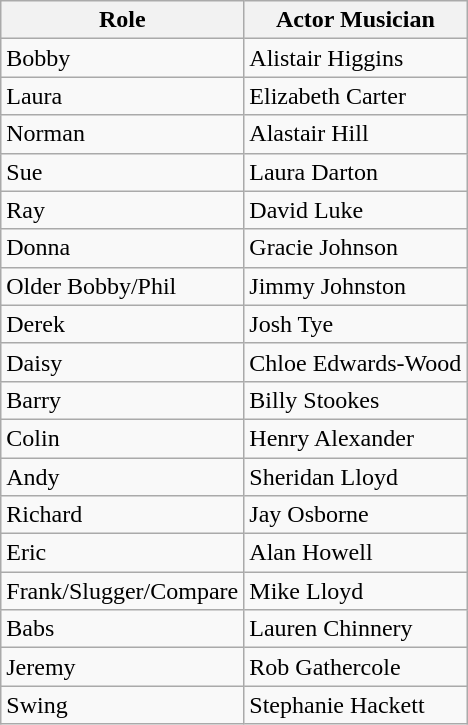<table class="wikitable">
<tr>
<th>Role</th>
<th>Actor Musician</th>
</tr>
<tr>
<td>Bobby</td>
<td>Alistair Higgins</td>
</tr>
<tr>
<td>Laura</td>
<td>Elizabeth Carter</td>
</tr>
<tr>
<td>Norman</td>
<td>Alastair Hill</td>
</tr>
<tr>
<td>Sue</td>
<td>Laura Darton</td>
</tr>
<tr>
<td>Ray</td>
<td>David Luke</td>
</tr>
<tr>
<td>Donna</td>
<td>Gracie Johnson</td>
</tr>
<tr>
<td>Older Bobby/Phil</td>
<td>Jimmy Johnston</td>
</tr>
<tr>
<td>Derek</td>
<td>Josh Tye</td>
</tr>
<tr>
<td>Daisy</td>
<td>Chloe Edwards-Wood</td>
</tr>
<tr>
<td>Barry</td>
<td>Billy Stookes</td>
</tr>
<tr>
<td>Colin</td>
<td>Henry Alexander</td>
</tr>
<tr>
<td>Andy</td>
<td>Sheridan Lloyd</td>
</tr>
<tr>
<td>Richard</td>
<td>Jay Osborne</td>
</tr>
<tr>
<td>Eric</td>
<td>Alan Howell</td>
</tr>
<tr>
<td>Frank/Slugger/Compare</td>
<td>Mike Lloyd</td>
</tr>
<tr>
<td>Babs</td>
<td>Lauren Chinnery</td>
</tr>
<tr>
<td>Jeremy</td>
<td>Rob Gathercole</td>
</tr>
<tr>
<td>Swing</td>
<td>Stephanie Hackett</td>
</tr>
</table>
